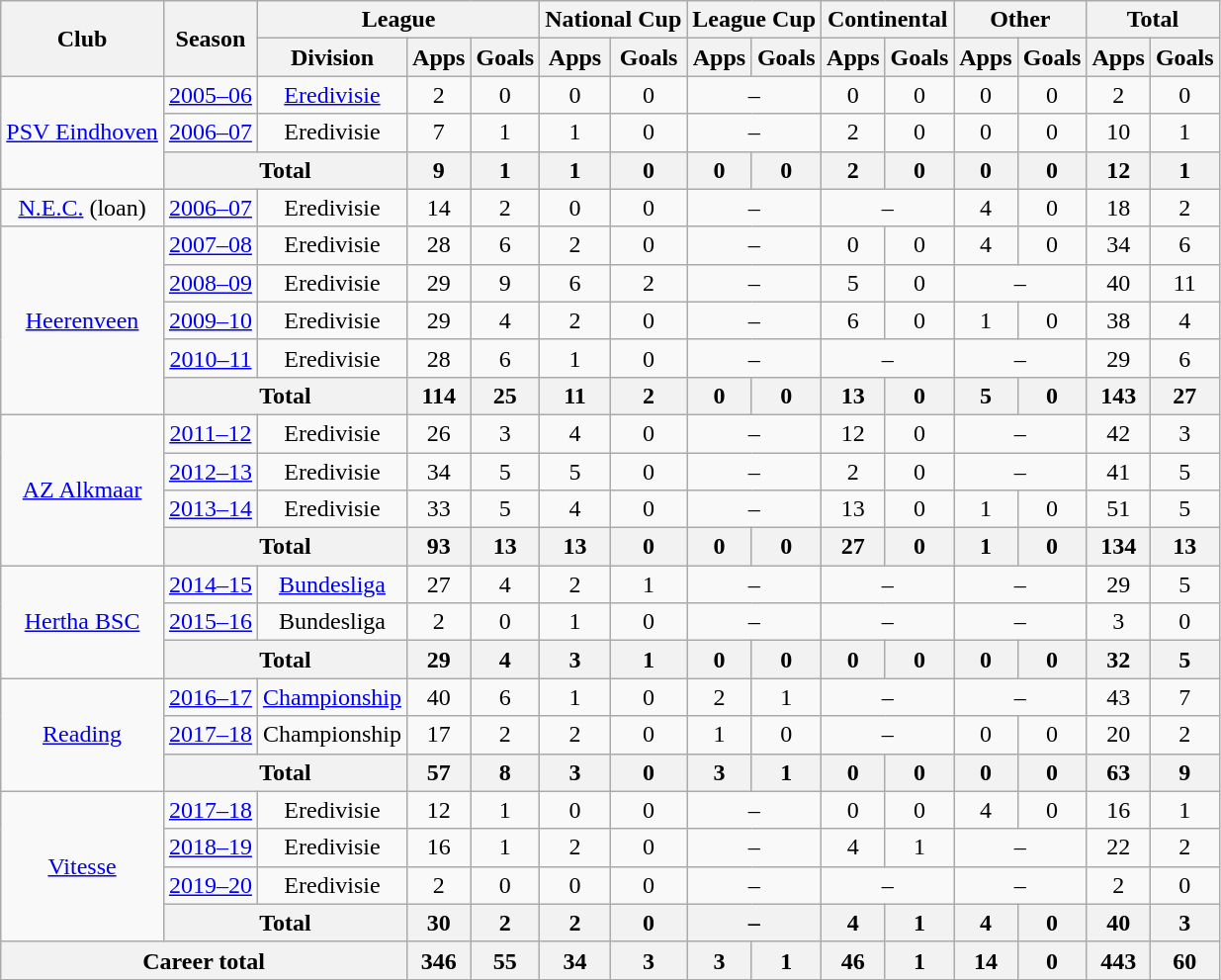<table class="wikitable" style="text-align: center">
<tr>
<th rowspan="2">Club</th>
<th rowspan="2">Season</th>
<th colspan="3">League</th>
<th colspan="2">National Cup</th>
<th colspan="2">League Cup</th>
<th colspan="2">Continental</th>
<th colspan="2">Other</th>
<th colspan="2">Total</th>
</tr>
<tr>
<th>Division</th>
<th>Apps</th>
<th>Goals</th>
<th>Apps</th>
<th>Goals</th>
<th>Apps</th>
<th>Goals</th>
<th>Apps</th>
<th>Goals</th>
<th>Apps</th>
<th>Goals</th>
<th>Apps</th>
<th>Goals</th>
</tr>
<tr>
<td rowspan="3"><a href='#'>PSV Eindhoven</a></td>
<td><a href='#'>2005–06</a></td>
<td><a href='#'>Eredivisie</a></td>
<td>2</td>
<td>0</td>
<td>0</td>
<td>0</td>
<td colspan="2">–</td>
<td>0</td>
<td>0</td>
<td>0</td>
<td>0</td>
<td>2</td>
<td>0</td>
</tr>
<tr>
<td><a href='#'>2006–07</a></td>
<td>Eredivisie</td>
<td>7</td>
<td>1</td>
<td>1</td>
<td>0</td>
<td colspan="2">–</td>
<td>2</td>
<td>0</td>
<td>0</td>
<td>0</td>
<td>10</td>
<td>1</td>
</tr>
<tr>
<th colspan="2">Total</th>
<th>9</th>
<th>1</th>
<th>1</th>
<th>0</th>
<th>0</th>
<th>0</th>
<th>2</th>
<th>0</th>
<th>0</th>
<th>0</th>
<th>12</th>
<th>1</th>
</tr>
<tr>
<td><a href='#'>N.E.C.</a> (loan)</td>
<td><a href='#'>2006–07</a></td>
<td>Eredivisie</td>
<td>14</td>
<td>2</td>
<td>0</td>
<td>0</td>
<td colspan="2">–</td>
<td colspan="2">–</td>
<td>4</td>
<td>0</td>
<td>18</td>
<td>2</td>
</tr>
<tr>
<td rowspan="5"><a href='#'>Heerenveen</a></td>
<td><a href='#'>2007–08</a></td>
<td>Eredivisie</td>
<td>28</td>
<td>6</td>
<td>2</td>
<td>0</td>
<td colspan="2">–</td>
<td>0</td>
<td>0</td>
<td>4</td>
<td>0</td>
<td>34</td>
<td>6</td>
</tr>
<tr>
<td><a href='#'>2008–09</a></td>
<td>Eredivisie</td>
<td>29</td>
<td>9</td>
<td>6</td>
<td>2</td>
<td colspan="2">–</td>
<td>5</td>
<td>0</td>
<td colspan="2">–</td>
<td>40</td>
<td>11</td>
</tr>
<tr>
<td><a href='#'>2009–10</a></td>
<td>Eredivisie</td>
<td>29</td>
<td>4</td>
<td>2</td>
<td>0</td>
<td colspan="2">–</td>
<td>6</td>
<td>0</td>
<td>1</td>
<td>0</td>
<td>38</td>
<td>4</td>
</tr>
<tr>
<td><a href='#'>2010–11</a></td>
<td>Eredivisie</td>
<td>28</td>
<td>6</td>
<td>1</td>
<td>0</td>
<td colspan="2">–</td>
<td colspan="2">–</td>
<td colspan="2">–</td>
<td>29</td>
<td>6</td>
</tr>
<tr>
<th colspan="2">Total</th>
<th>114</th>
<th>25</th>
<th>11</th>
<th>2</th>
<th>0</th>
<th>0</th>
<th>13</th>
<th>0</th>
<th>5</th>
<th>0</th>
<th>143</th>
<th>27</th>
</tr>
<tr>
<td rowspan="4"><a href='#'>AZ Alkmaar</a></td>
<td><a href='#'>2011–12</a></td>
<td>Eredivisie</td>
<td>26</td>
<td>3</td>
<td>4</td>
<td>0</td>
<td colspan="2">–</td>
<td>12</td>
<td>0</td>
<td colspan="2">–</td>
<td>42</td>
<td>3</td>
</tr>
<tr>
<td><a href='#'>2012–13</a></td>
<td>Eredivisie</td>
<td>34</td>
<td>5</td>
<td>5</td>
<td>0</td>
<td colspan="2">–</td>
<td>2</td>
<td>0</td>
<td colspan="2">–</td>
<td>41</td>
<td>5</td>
</tr>
<tr>
<td><a href='#'>2013–14</a></td>
<td>Eredivisie</td>
<td>33</td>
<td>5</td>
<td>4</td>
<td>0</td>
<td colspan="2">–</td>
<td>13</td>
<td>0</td>
<td>1</td>
<td>0</td>
<td>51</td>
<td>5</td>
</tr>
<tr>
<th colspan="2">Total</th>
<th>93</th>
<th>13</th>
<th>13</th>
<th>0</th>
<th>0</th>
<th>0</th>
<th>27</th>
<th>0</th>
<th>1</th>
<th>0</th>
<th>134</th>
<th>13</th>
</tr>
<tr>
<td rowspan="3"><a href='#'>Hertha BSC</a></td>
<td><a href='#'>2014–15</a></td>
<td><a href='#'>Bundesliga</a></td>
<td>27</td>
<td>4</td>
<td>2</td>
<td>1</td>
<td colspan="2">–</td>
<td colspan="2">–</td>
<td colspan="2">–</td>
<td>29</td>
<td>5</td>
</tr>
<tr>
<td><a href='#'>2015–16</a></td>
<td>Bundesliga</td>
<td>2</td>
<td>0</td>
<td>1</td>
<td>0</td>
<td colspan="2">–</td>
<td colspan="2">–</td>
<td colspan="2">–</td>
<td>3</td>
<td>0</td>
</tr>
<tr>
<th colspan="2">Total</th>
<th>29</th>
<th>4</th>
<th>3</th>
<th>1</th>
<th>0</th>
<th>0</th>
<th>0</th>
<th>0</th>
<th>0</th>
<th>0</th>
<th>32</th>
<th>5</th>
</tr>
<tr>
<td rowspan="3"><a href='#'>Reading</a></td>
<td><a href='#'>2016–17</a></td>
<td><a href='#'>Championship</a></td>
<td>40</td>
<td>6</td>
<td>1</td>
<td>0</td>
<td>2</td>
<td>1</td>
<td colspan="2">–</td>
<td colspan="2">–</td>
<td>43</td>
<td>7</td>
</tr>
<tr>
<td><a href='#'>2017–18</a></td>
<td>Championship</td>
<td>17</td>
<td>2</td>
<td>2</td>
<td>0</td>
<td>1</td>
<td>0</td>
<td colspan="2">–</td>
<td>0</td>
<td>0</td>
<td>20</td>
<td>2</td>
</tr>
<tr>
<th colspan="2">Total</th>
<th>57</th>
<th>8</th>
<th>3</th>
<th>0</th>
<th>3</th>
<th>1</th>
<th>0</th>
<th>0</th>
<th>0</th>
<th>0</th>
<th>63</th>
<th>9</th>
</tr>
<tr>
<td rowspan="4"><a href='#'>Vitesse</a></td>
<td><a href='#'>2017–18</a></td>
<td>Eredivisie</td>
<td>12</td>
<td>1</td>
<td>0</td>
<td>0</td>
<td colspan="2">–</td>
<td>0</td>
<td>0</td>
<td>4</td>
<td>0</td>
<td>16</td>
<td>1</td>
</tr>
<tr>
<td><a href='#'>2018–19</a></td>
<td>Eredivisie</td>
<td>16</td>
<td>1</td>
<td>2</td>
<td>0</td>
<td colspan="2">–</td>
<td>4</td>
<td>1</td>
<td colspan="2">–</td>
<td>22</td>
<td>2</td>
</tr>
<tr>
<td><a href='#'>2019–20</a></td>
<td>Eredivisie</td>
<td>2</td>
<td>0</td>
<td>0</td>
<td>0</td>
<td colspan="2">–</td>
<td colspan="2">–</td>
<td colspan="2">–</td>
<td>2</td>
<td>0</td>
</tr>
<tr>
<th colspan="2">Total</th>
<th>30</th>
<th>2</th>
<th>2</th>
<th>0</th>
<th colspan="2">–</th>
<th>4</th>
<th>1</th>
<th>4</th>
<th>0</th>
<th>40</th>
<th>3</th>
</tr>
<tr>
<th colspan="3">Career total</th>
<th>346</th>
<th>55</th>
<th>34</th>
<th>3</th>
<th>3</th>
<th>1</th>
<th>46</th>
<th>1</th>
<th>14</th>
<th>0</th>
<th>443</th>
<th>60</th>
</tr>
</table>
